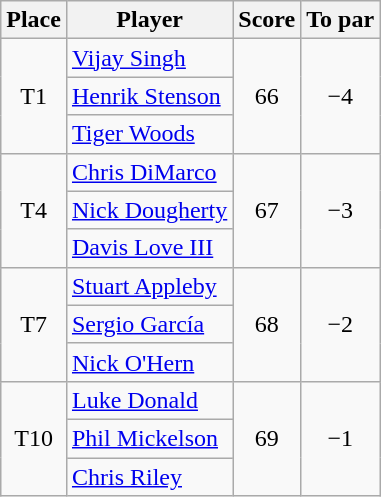<table class="wikitable">
<tr>
<th>Place</th>
<th>Player</th>
<th>Score</th>
<th>To par</th>
</tr>
<tr>
<td rowspan="3" align=center>T1</td>
<td> <a href='#'>Vijay Singh</a></td>
<td rowspan="3" align=center>66</td>
<td rowspan="3" align=center>−4</td>
</tr>
<tr>
<td> <a href='#'>Henrik Stenson</a></td>
</tr>
<tr>
<td> <a href='#'>Tiger Woods</a></td>
</tr>
<tr>
<td rowspan="3" align=center>T4</td>
<td> <a href='#'>Chris DiMarco</a></td>
<td rowspan="3" align=center>67</td>
<td rowspan="3" align=center>−3</td>
</tr>
<tr>
<td> <a href='#'>Nick Dougherty</a></td>
</tr>
<tr>
<td> <a href='#'>Davis Love III</a></td>
</tr>
<tr>
<td rowspan="3" align=center>T7</td>
<td> <a href='#'>Stuart Appleby</a></td>
<td rowspan="3" align=center>68</td>
<td rowspan="3" align=center>−2</td>
</tr>
<tr>
<td> <a href='#'>Sergio García</a></td>
</tr>
<tr>
<td> <a href='#'>Nick O'Hern</a></td>
</tr>
<tr>
<td rowspan="3" align=center>T10</td>
<td> <a href='#'>Luke Donald</a></td>
<td rowspan="3" align=center>69</td>
<td rowspan="3" align=center>−1</td>
</tr>
<tr>
<td> <a href='#'>Phil Mickelson</a></td>
</tr>
<tr>
<td> <a href='#'>Chris Riley</a></td>
</tr>
</table>
